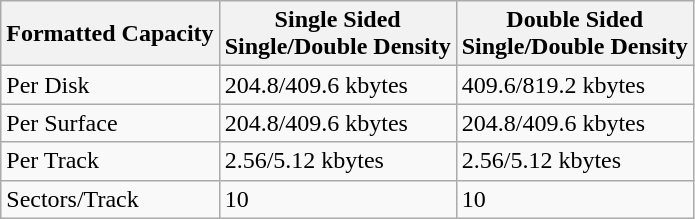<table class="wikitable">
<tr>
<th>Formatted Capacity</th>
<th>Single Sided<br>Single/Double Density</th>
<th>Double Sided<br>Single/Double Density</th>
</tr>
<tr>
<td>Per Disk</td>
<td>204.8/409.6 kbytes</td>
<td>409.6/819.2 kbytes</td>
</tr>
<tr>
<td>Per Surface</td>
<td>204.8/409.6 kbytes</td>
<td>204.8/409.6 kbytes</td>
</tr>
<tr>
<td>Per Track</td>
<td>2.56/5.12 kbytes</td>
<td>2.56/5.12 kbytes</td>
</tr>
<tr>
<td>Sectors/Track</td>
<td>10</td>
<td>10</td>
</tr>
</table>
